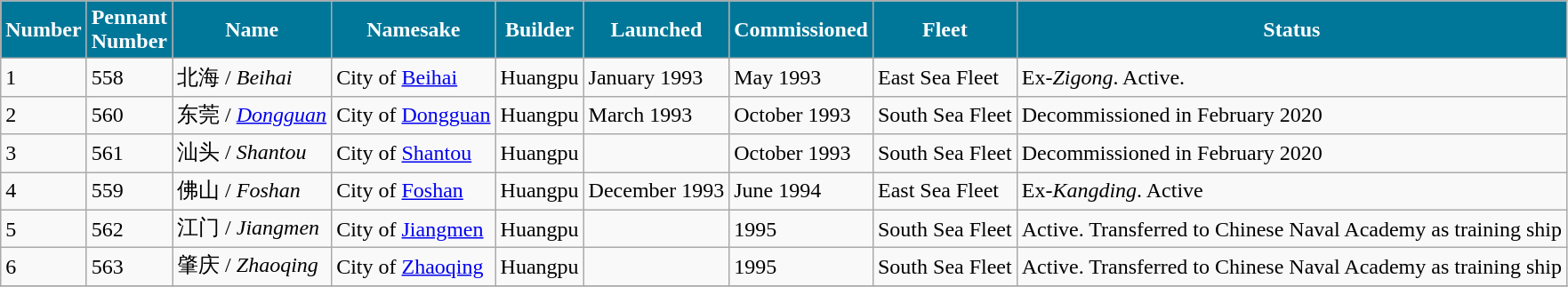<table class="wikitable">
<tr>
<th style="background:#079;color:#fff;">Number</th>
<th style="background:#079;color:#fff;">Pennant <br>Number</th>
<th style="background:#079;color:#fff;">Name</th>
<th style="background:#079;color:#fff;">Namesake</th>
<th style="background:#079;color:#fff;">Builder</th>
<th style="background:#079;color:#fff;">Launched</th>
<th style="background:#079;color:#fff;">Commissioned</th>
<th style="background:#079;color:#fff;">Fleet</th>
<th style="background:#079;color:#fff;">Status</th>
</tr>
<tr>
<td>1</td>
<td>558</td>
<td>北海 / <em>Beihai</em></td>
<td>City of <a href='#'>Beihai</a></td>
<td>Huangpu</td>
<td>January 1993</td>
<td>May 1993</td>
<td>East Sea Fleet</td>
<td>Ex-<em>Zigong</em>. Active.</td>
</tr>
<tr>
<td>2</td>
<td>560</td>
<td>东莞 / <em><a href='#'>Dongguan</a></em></td>
<td>City of <a href='#'>Dongguan</a></td>
<td>Huangpu</td>
<td>March 1993</td>
<td>October 1993</td>
<td>South Sea Fleet</td>
<td>Decommissioned in February 2020</td>
</tr>
<tr>
<td>3</td>
<td>561</td>
<td>汕头 /  <em>Shantou</em></td>
<td>City of <a href='#'>Shantou</a></td>
<td>Huangpu</td>
<td></td>
<td>October 1993</td>
<td>South Sea Fleet</td>
<td>Decommissioned in February 2020</td>
</tr>
<tr>
<td>4</td>
<td>559</td>
<td>佛山 / <em>Foshan</em></td>
<td>City of <a href='#'>Foshan</a></td>
<td>Huangpu</td>
<td>December 1993</td>
<td>June 1994</td>
<td>East Sea Fleet</td>
<td>Ex-<em>Kangding</em>. Active</td>
</tr>
<tr>
<td>5</td>
<td>562</td>
<td>江门 / <em>Jiangmen</em></td>
<td>City of <a href='#'>Jiangmen</a></td>
<td>Huangpu</td>
<td></td>
<td>1995</td>
<td>South Sea Fleet</td>
<td>Active. Transferred to Chinese Naval Academy as training ship</td>
</tr>
<tr>
<td>6</td>
<td>563</td>
<td>肇庆 / <em>Zhaoqing</em></td>
<td>City of <a href='#'>Zhaoqing</a></td>
<td>Huangpu</td>
<td></td>
<td>1995</td>
<td>South Sea Fleet</td>
<td>Active. Transferred to Chinese Naval Academy as training ship</td>
</tr>
<tr>
</tr>
</table>
